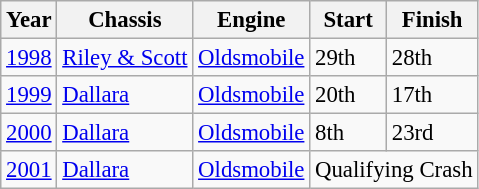<table class="wikitable" style="font-size: 95%;">
<tr>
<th>Year</th>
<th>Chassis</th>
<th>Engine</th>
<th>Start</th>
<th>Finish</th>
</tr>
<tr>
<td><a href='#'>1998</a></td>
<td><a href='#'>Riley & Scott</a></td>
<td><a href='#'>Oldsmobile</a></td>
<td>29th</td>
<td>28th</td>
</tr>
<tr>
<td><a href='#'>1999</a></td>
<td><a href='#'>Dallara</a></td>
<td><a href='#'>Oldsmobile</a></td>
<td>20th</td>
<td>17th</td>
</tr>
<tr>
<td><a href='#'>2000</a></td>
<td><a href='#'>Dallara</a></td>
<td><a href='#'>Oldsmobile</a></td>
<td>8th</td>
<td>23rd</td>
</tr>
<tr>
<td><a href='#'>2001</a></td>
<td><a href='#'>Dallara</a></td>
<td><a href='#'>Oldsmobile</a></td>
<td colspan=2>Qualifying Crash</td>
</tr>
</table>
